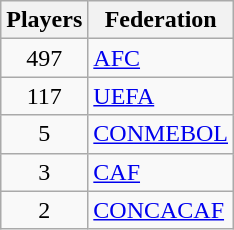<table class="wikitable">
<tr>
<th>Players</th>
<th>Federation</th>
</tr>
<tr>
<td align="center">497</td>
<td><a href='#'>AFC</a></td>
</tr>
<tr>
<td align="center">117</td>
<td><a href='#'>UEFA</a></td>
</tr>
<tr>
<td align="center">5</td>
<td><a href='#'>CONMEBOL</a></td>
</tr>
<tr>
<td align="center">3</td>
<td><a href='#'>CAF</a></td>
</tr>
<tr>
<td align="center">2</td>
<td><a href='#'>CONCACAF</a></td>
</tr>
</table>
